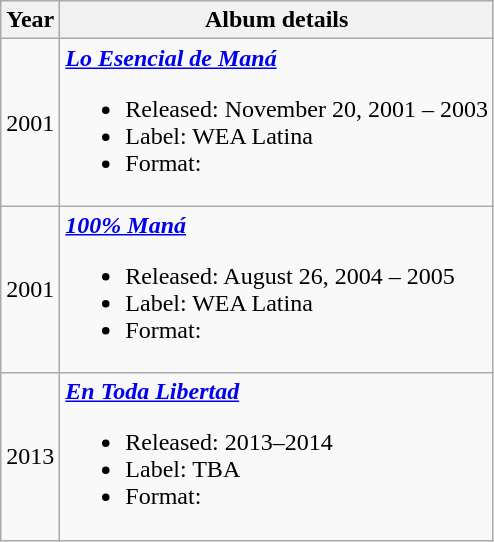<table class="wikitable">
<tr>
<th>Year</th>
<th>Album details</th>
</tr>
<tr>
<td>2001</td>
<td><strong><em><a href='#'>Lo Esencial de Maná</a></em></strong><br><ul><li>Released: November 20, 2001 – 2003</li><li>Label: WEA Latina</li><li>Format:</li></ul></td>
</tr>
<tr>
<td>2001</td>
<td><strong><em><a href='#'>100% Maná</a></em></strong><br><ul><li>Released: August 26, 2004 – 2005</li><li>Label: WEA Latina</li><li>Format:</li></ul></td>
</tr>
<tr>
<td>2013</td>
<td><strong><em><a href='#'>En Toda Libertad</a></em></strong><br><ul><li>Released: 2013–2014</li><li>Label: TBA</li><li>Format:</li></ul></td>
</tr>
</table>
